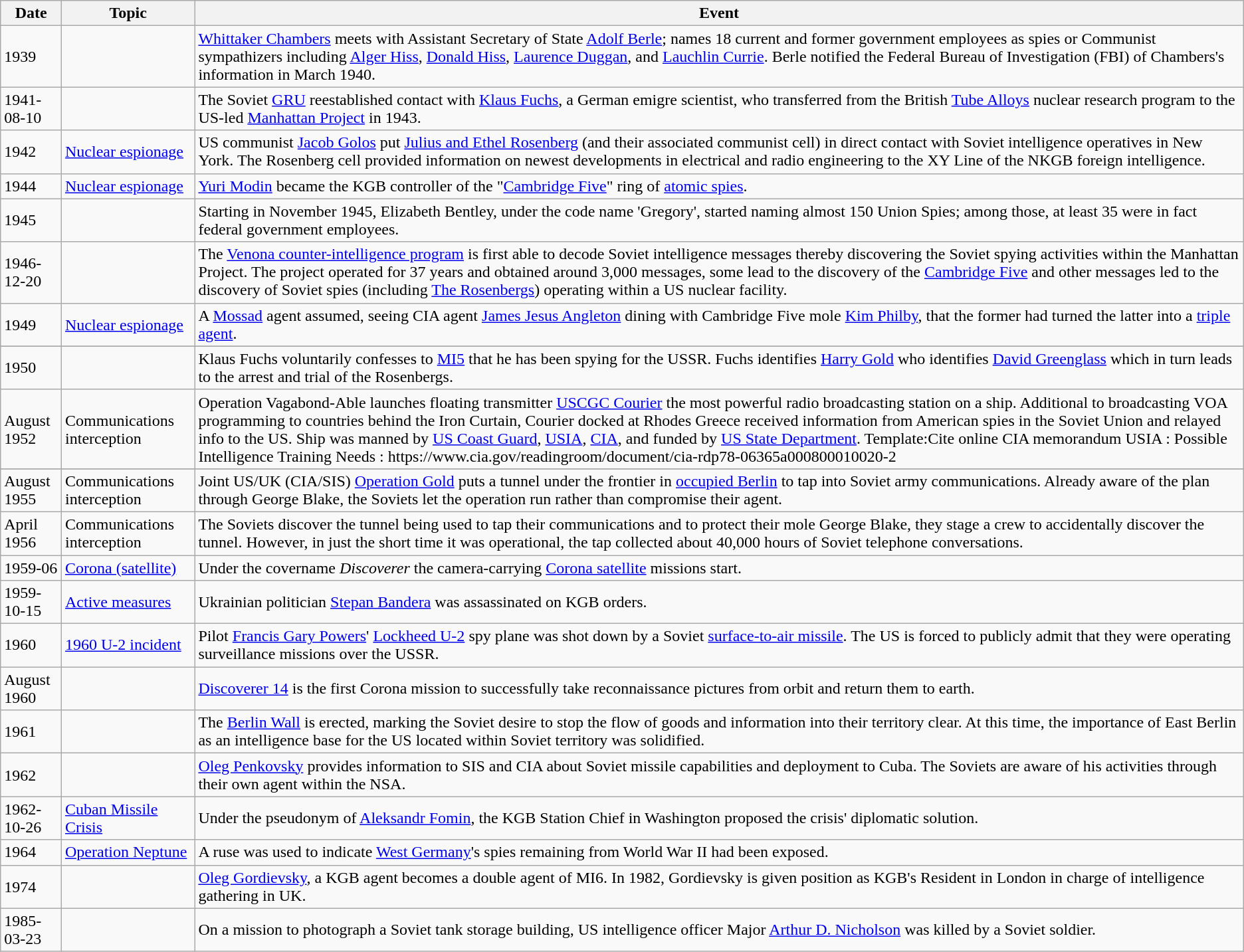<table class="wikitable sortable">
<tr>
<th>Date</th>
<th>Topic</th>
<th>Event</th>
</tr>
<tr>
<td>1939</td>
<td></td>
<td> <a href='#'>Whittaker Chambers</a> meets with Assistant Secretary of State <a href='#'>Adolf Berle</a>; names 18 current and former government employees as spies or Communist sympathizers including <a href='#'>Alger Hiss</a>, <a href='#'>Donald Hiss</a>, <a href='#'>Laurence Duggan</a>, and <a href='#'>Lauchlin Currie</a>.  Berle notified the Federal Bureau of Investigation (FBI) of Chambers's information in March 1940.</td>
</tr>
<tr>
<td>1941-08-10</td>
<td></td>
<td> The Soviet <a href='#'>GRU</a> reestablished contact with <a href='#'>Klaus Fuchs</a>, a German emigre scientist, who transferred from the British <a href='#'>Tube Alloys</a> nuclear research program to the US-led <a href='#'>Manhattan Project</a> in 1943.</td>
</tr>
<tr>
<td>1942</td>
<td><a href='#'>Nuclear espionage</a></td>
<td> US communist <a href='#'>Jacob Golos</a> put <a href='#'>Julius and Ethel Rosenberg</a> (and their associated communist cell) in direct contact with Soviet intelligence operatives in New York. The Rosenberg cell provided information on newest developments in electrical and radio engineering to the XY Line of the NKGB foreign intelligence.</td>
</tr>
<tr>
<td>1944</td>
<td><a href='#'>Nuclear espionage</a></td>
<td> <a href='#'>Yuri Modin</a> became the KGB controller of the "<a href='#'>Cambridge Five</a>" ring of <a href='#'>atomic spies</a>.</td>
</tr>
<tr>
<td>1945</td>
<td></td>
<td> Starting in November 1945, Elizabeth Bentley, under the code name 'Gregory', started naming almost 150 Union Spies; among those, at least 35 were in fact federal government employees.</td>
</tr>
<tr>
<td>1946-12-20</td>
<td></td>
<td> The <a href='#'>Venona counter-intelligence program</a> is first able to decode Soviet intelligence messages thereby discovering the Soviet spying activities within the Manhattan Project. The project operated for 37 years and obtained around 3,000 messages, some lead to the discovery of the <a href='#'>Cambridge Five</a> and other messages led to the discovery of Soviet spies (including <a href='#'>The Rosenbergs</a>) operating within a US nuclear facility. </td>
</tr>
<tr>
<td>1949</td>
<td><a href='#'>Nuclear espionage</a></td>
<td> A <a href='#'>Mossad</a> agent assumed, seeing CIA agent <a href='#'>James Jesus Angleton</a> dining with Cambridge Five mole <a href='#'>Kim Philby</a>, that the former had turned the latter into a <a href='#'>triple agent</a>.</td>
</tr>
<tr>
</tr>
<tr>
<td>1950</td>
<td></td>
<td>Klaus Fuchs voluntarily confesses to <a href='#'>MI5</a> that he has been spying for the USSR. Fuchs identifies <a href='#'>Harry Gold</a> who identifies <a href='#'>David Greenglass</a> which in turn leads to the arrest and trial of the Rosenbergs.</td>
</tr>
<tr>
<td>August 1952</td>
<td>Communications interception</td>
<td>Operation Vagabond-Able launches floating transmitter <a href='#'>USCGC Courier</a> the most powerful radio broadcasting station on a ship. Additional to broadcasting VOA programming to countries behind the Iron Curtain, Courier docked at Rhodes Greece received information from American spies in the Soviet Union and relayed info to the US. Ship was manned by <a href='#'>US Coast Guard</a>, <a href='#'>USIA</a>, <a href='#'>CIA</a>, and funded by <a href='#'>US State Department</a>.  Template:Cite online CIA memorandum USIA : Possible Intelligence Training Needs : https://www.cia.gov/readingroom/document/cia-rdp78-06365a000800010020-2</td>
</tr>
<tr>
</tr>
<tr>
<td>August 1955</td>
<td>Communications interception</td>
<td>Joint US/UK (CIA/SIS) <a href='#'>Operation Gold</a> puts a tunnel under the frontier in <a href='#'>occupied Berlin</a> to tap into Soviet army communications. Already aware of the plan through George Blake, the Soviets let the operation run rather than compromise their agent.</td>
</tr>
<tr>
<td>April 1956</td>
<td>Communications interception</td>
<td>The Soviets discover the tunnel being used to tap their communications and to protect their mole George Blake, they stage a crew to accidentally discover the tunnel. However, in just the short time it was operational, the tap collected about 40,000 hours of Soviet telephone conversations.</td>
</tr>
<tr>
<td>1959-06</td>
<td><a href='#'>Corona (satellite)</a></td>
<td> Under the covername <em>Discoverer</em> the camera-carrying <a href='#'>Corona satellite</a> missions start.</td>
</tr>
<tr>
<td>1959-10-15</td>
<td><a href='#'>Active measures</a></td>
<td> Ukrainian politician <a href='#'>Stepan Bandera</a> was assassinated on KGB orders.</td>
</tr>
<tr>
<td>1960</td>
<td><a href='#'>1960 U-2 incident</a></td>
<td> Pilot <a href='#'>Francis Gary Powers</a>' <a href='#'>Lockheed U-2</a> spy plane was shot down by a Soviet <a href='#'>surface-to-air missile</a>. The US is forced to publicly admit that they were operating surveillance missions over the USSR.</td>
</tr>
<tr>
<td>August 1960</td>
<td></td>
<td><a href='#'>Discoverer 14</a> is the first Corona mission to successfully take reconnaissance pictures from orbit and return them to earth.</td>
</tr>
<tr>
<td>1961</td>
<td></td>
<td>The <a href='#'>Berlin Wall</a> is erected, marking the Soviet desire to stop the flow of goods and information into their territory clear. At this time, the importance of East Berlin as an intelligence base for the US located within Soviet territory was solidified. </td>
</tr>
<tr>
<td>1962</td>
<td></td>
<td><a href='#'>Oleg Penkovsky</a> provides information to SIS and CIA about Soviet missile capabilities and deployment to Cuba. The Soviets are aware of his activities through their own agent within the NSA.</td>
</tr>
<tr>
<td>1962-10-26</td>
<td><a href='#'>Cuban Missile Crisis</a></td>
<td> Under the pseudonym of <a href='#'>Aleksandr Fomin</a>, the KGB Station Chief in Washington proposed the crisis' diplomatic solution.</td>
</tr>
<tr>
<td>1964</td>
<td><a href='#'>Operation Neptune</a></td>
<td> A ruse was used to indicate <a href='#'>West Germany</a>'s spies remaining from World War II had been exposed.</td>
</tr>
<tr>
<td>1974</td>
<td></td>
<td><a href='#'>Oleg Gordievsky</a>, a KGB agent becomes a double agent of MI6. In 1982, Gordievsky is given position as KGB's Resident in London in charge of intelligence gathering in UK.</td>
</tr>
<tr>
<td>1985-03-23</td>
<td></td>
<td> On a mission to photograph a Soviet tank storage building, US intelligence officer Major <a href='#'>Arthur D. Nicholson</a> was killed by a Soviet soldier.</td>
</tr>
</table>
